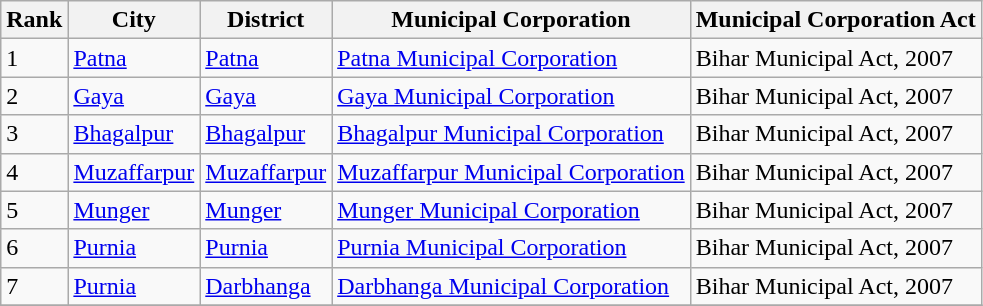<table class="wikitable sortable">
<tr>
<th>Rank</th>
<th>City</th>
<th>District</th>
<th>Municipal Corporation</th>
<th>Municipal Corporation Act</th>
</tr>
<tr>
<td>1</td>
<td><a href='#'>Patna</a></td>
<td><a href='#'>Patna</a></td>
<td><a href='#'>Patna Municipal Corporation</a></td>
<td>Bihar Municipal Act, 2007</td>
</tr>
<tr>
<td>2</td>
<td><a href='#'>Gaya</a></td>
<td><a href='#'>Gaya</a></td>
<td><a href='#'>Gaya Municipal Corporation</a></td>
<td>Bihar Municipal Act, 2007</td>
</tr>
<tr>
<td>3</td>
<td><a href='#'>Bhagalpur</a></td>
<td><a href='#'>Bhagalpur</a></td>
<td><a href='#'>Bhagalpur Municipal Corporation</a></td>
<td>Bihar Municipal Act, 2007</td>
</tr>
<tr>
<td>4</td>
<td><a href='#'>Muzaffarpur</a></td>
<td><a href='#'>Muzaffarpur</a></td>
<td><a href='#'>Muzaffarpur Municipal Corporation</a></td>
<td>Bihar Municipal Act, 2007</td>
</tr>
<tr>
<td>5</td>
<td><a href='#'>Munger</a></td>
<td><a href='#'>Munger</a></td>
<td><a href='#'>Munger Municipal Corporation</a></td>
<td>Bihar Municipal Act, 2007</td>
</tr>
<tr>
<td>6</td>
<td><a href='#'>Purnia</a></td>
<td><a href='#'>Purnia</a></td>
<td><a href='#'>Purnia Municipal Corporation</a></td>
<td>Bihar Municipal Act, 2007</td>
</tr>
<tr>
<td>7</td>
<td><a href='#'>Purnia</a></td>
<td><a href='#'>Darbhanga</a></td>
<td><a href='#'>Darbhanga Municipal Corporation</a></td>
<td>Bihar Municipal Act, 2007</td>
</tr>
<tr>
</tr>
</table>
